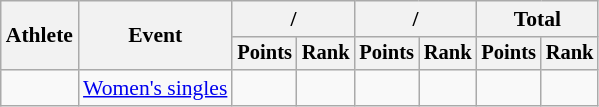<table class="wikitable" style="font-size:90%; text-align:center">
<tr>
<th rowspan=2>Athlete</th>
<th rowspan=2>Event</th>
<th colspan=2>/</th>
<th colspan=2>/</th>
<th colspan=2>Total</th>
</tr>
<tr style="font-size:95%">
<th>Points</th>
<th>Rank</th>
<th>Points</th>
<th>Rank</th>
<th>Points</th>
<th>Rank</th>
</tr>
<tr>
<td align=left> </td>
<td align=left><a href='#'>Women's singles</a></td>
<td></td>
<td></td>
<td></td>
<td></td>
<td></td>
<td></td>
</tr>
</table>
